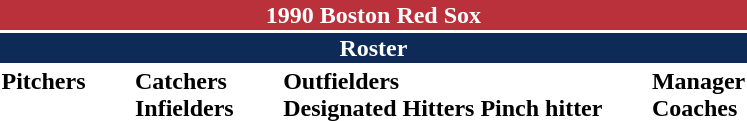<table class="toccolours" style="text-align: left;">
<tr>
<th colspan="10" style="background-color: #ba313c; color: #FFFFFF; text-align: center;">1990 Boston Red Sox</th>
</tr>
<tr>
<td colspan="10" style="background-color:#0d2b56; color: white; text-align: center;"><strong>Roster</strong></td>
</tr>
<tr>
<td valign="top"><strong>Pitchers</strong><br>

















</td>
<td width="25px"></td>
<td valign="top"><strong>Catchers</strong><br>


<strong>Infielders</strong>









</td>
<td width="25px"></td>
<td valign="top"><strong>Outfielders</strong><br>






<strong>Designated Hitters</strong>



<strong>Pinch hitter</strong>
</td>
<td width="25px"></td>
<td valign="top"><strong>Manager</strong><br>
<strong>Coaches</strong>
</small>
</small>
</small>
</small>
</small></td>
</tr>
</table>
